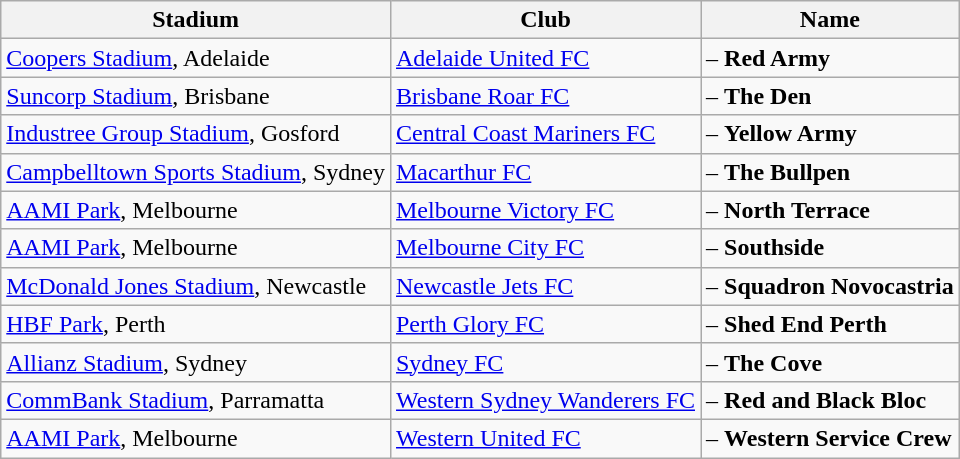<table class="wikitable">
<tr>
<th>Stadium</th>
<th>Club</th>
<th>Name</th>
</tr>
<tr>
<td><a href='#'>Coopers Stadium</a>, Adelaide</td>
<td><a href='#'>Adelaide United FC</a></td>
<td>– <strong>Red Army</strong></td>
</tr>
<tr>
<td><a href='#'>Suncorp Stadium</a>, Brisbane</td>
<td><a href='#'>Brisbane Roar FC</a></td>
<td>– <strong>The Den</strong></td>
</tr>
<tr>
<td><a href='#'>Industree Group Stadium</a>, Gosford</td>
<td><a href='#'>Central Coast Mariners FC</a></td>
<td>– <strong>Yellow Army</strong></td>
</tr>
<tr>
<td><a href='#'>Campbelltown Sports Stadium</a>, Sydney</td>
<td><a href='#'>Macarthur FC</a></td>
<td>– <strong>The Bullpen</strong></td>
</tr>
<tr>
<td><a href='#'>AAMI Park</a>, Melbourne</td>
<td><a href='#'>Melbourne Victory FC</a></td>
<td>– <strong>North Terrace</strong></td>
</tr>
<tr>
<td><a href='#'>AAMI Park</a>, Melbourne</td>
<td><a href='#'>Melbourne City FC</a></td>
<td>– <strong>Southside</strong></td>
</tr>
<tr>
<td><a href='#'>McDonald Jones Stadium</a>, Newcastle</td>
<td><a href='#'>Newcastle Jets FC</a></td>
<td>– <strong>Squadron Novocastria</strong></td>
</tr>
<tr>
<td><a href='#'>HBF Park</a>, Perth</td>
<td><a href='#'>Perth Glory FC</a></td>
<td>– <strong>Shed End Perth</strong></td>
</tr>
<tr>
<td><a href='#'>Allianz Stadium</a>, Sydney</td>
<td><a href='#'>Sydney FC</a></td>
<td>– <strong>The Cove</strong></td>
</tr>
<tr>
<td><a href='#'>CommBank Stadium</a>, Parramatta</td>
<td><a href='#'>Western Sydney Wanderers FC</a></td>
<td>– <strong>Red and Black Bloc</strong></td>
</tr>
<tr>
<td><a href='#'>AAMI Park</a>, Melbourne</td>
<td><a href='#'>Western United FC</a></td>
<td>– <strong>Western Service Crew</strong></td>
</tr>
</table>
